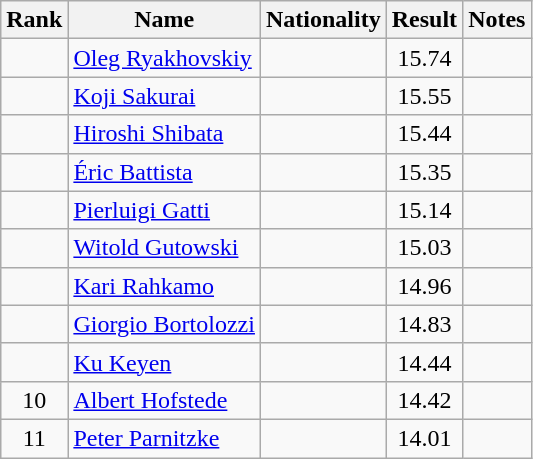<table class="wikitable sortable" style="text-align:center">
<tr>
<th>Rank</th>
<th>Name</th>
<th>Nationality</th>
<th>Result</th>
<th>Notes</th>
</tr>
<tr>
<td></td>
<td align=left><a href='#'>Oleg Ryakhovskiy</a></td>
<td align=left></td>
<td>15.74</td>
<td></td>
</tr>
<tr>
<td></td>
<td align=left><a href='#'>Koji Sakurai</a></td>
<td align=left></td>
<td>15.55</td>
<td></td>
</tr>
<tr>
<td></td>
<td align=left><a href='#'>Hiroshi Shibata</a></td>
<td align=left></td>
<td>15.44</td>
<td></td>
</tr>
<tr>
<td></td>
<td align=left><a href='#'>Éric Battista</a></td>
<td align=left></td>
<td>15.35</td>
<td></td>
</tr>
<tr>
<td></td>
<td align=left><a href='#'>Pierluigi Gatti</a></td>
<td align=left></td>
<td>15.14</td>
<td></td>
</tr>
<tr>
<td></td>
<td align=left><a href='#'>Witold Gutowski</a></td>
<td align=left></td>
<td>15.03</td>
<td></td>
</tr>
<tr>
<td></td>
<td align=left><a href='#'>Kari Rahkamo</a></td>
<td align=left></td>
<td>14.96</td>
<td></td>
</tr>
<tr>
<td></td>
<td align=left><a href='#'>Giorgio Bortolozzi</a></td>
<td align=left></td>
<td>14.83</td>
<td></td>
</tr>
<tr>
<td></td>
<td align=left><a href='#'>Ku Keyen</a></td>
<td align=left></td>
<td>14.44</td>
<td></td>
</tr>
<tr>
<td>10</td>
<td align=left><a href='#'>Albert Hofstede</a></td>
<td align=left></td>
<td>14.42</td>
<td></td>
</tr>
<tr>
<td>11</td>
<td align=left><a href='#'>Peter Parnitzke</a></td>
<td align=left></td>
<td>14.01</td>
<td></td>
</tr>
</table>
